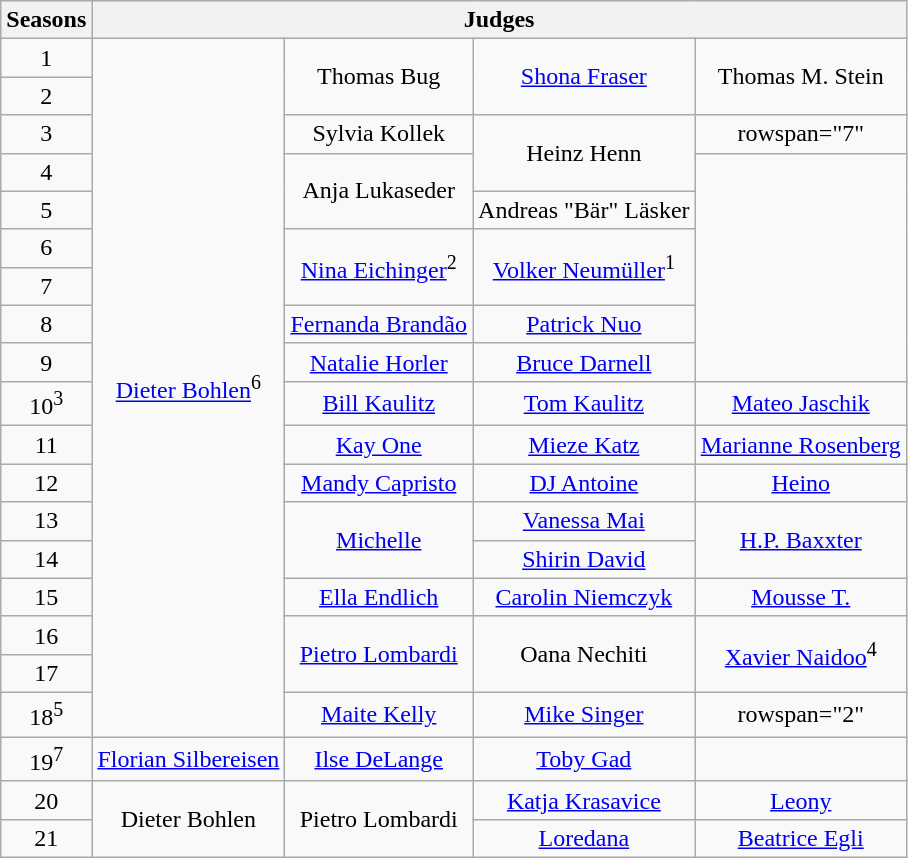<table class="wikitable" style="text-align:center;">
<tr>
<th>Seasons</th>
<th colspan="4">Judges</th>
</tr>
<tr>
<td>1</td>
<td rowspan="18"><a href='#'>Dieter Bohlen</a><sup>6</sup></td>
<td rowspan="2">Thomas Bug</td>
<td rowspan="2"><a href='#'>Shona Fraser</a></td>
<td rowspan="2">Thomas M. Stein</td>
</tr>
<tr>
<td>2</td>
</tr>
<tr>
<td>3</td>
<td>Sylvia Kollek</td>
<td rowspan="2">Heinz Henn</td>
<td>rowspan="7" </td>
</tr>
<tr>
<td>4</td>
<td rowspan="2">Anja Lukaseder</td>
</tr>
<tr>
<td>5</td>
<td>Andreas "Bär" Läsker</td>
</tr>
<tr>
<td>6</td>
<td rowspan="2"><a href='#'>Nina Eichinger</a><sup>2</sup></td>
<td rowspan="2"><a href='#'>Volker Neumüller</a><sup>1</sup></td>
</tr>
<tr>
<td>7</td>
</tr>
<tr>
<td>8</td>
<td><a href='#'>Fernanda Brandão</a></td>
<td><a href='#'>Patrick Nuo</a></td>
</tr>
<tr>
<td>9</td>
<td><a href='#'>Natalie Horler</a></td>
<td><a href='#'>Bruce Darnell</a></td>
</tr>
<tr>
<td>10<sup>3</sup></td>
<td><a href='#'>Bill Kaulitz</a></td>
<td><a href='#'>Tom Kaulitz</a></td>
<td><a href='#'>Mateo Jaschik</a></td>
</tr>
<tr>
<td>11</td>
<td><a href='#'>Kay One</a></td>
<td><a href='#'>Mieze Katz</a></td>
<td><a href='#'>Marianne Rosenberg</a></td>
</tr>
<tr>
<td>12</td>
<td><a href='#'>Mandy Capristo</a></td>
<td><a href='#'>DJ Antoine</a></td>
<td><a href='#'>Heino</a></td>
</tr>
<tr>
<td>13</td>
<td rowspan="2"><a href='#'>Michelle</a></td>
<td><a href='#'>Vanessa Mai</a></td>
<td rowspan="2"><a href='#'>H.P. Baxxter</a></td>
</tr>
<tr>
<td>14</td>
<td><a href='#'>Shirin David</a></td>
</tr>
<tr>
<td>15</td>
<td><a href='#'>Ella Endlich</a></td>
<td><a href='#'>Carolin Niemczyk</a></td>
<td><a href='#'>Mousse T.</a></td>
</tr>
<tr>
<td>16</td>
<td rowspan="2"><a href='#'>Pietro Lombardi</a></td>
<td rowspan="2">Oana Nechiti</td>
<td rowspan="2"><a href='#'>Xavier Naidoo</a><sup>4</sup></td>
</tr>
<tr>
<td>17</td>
</tr>
<tr>
<td>18<sup>5</sup></td>
<td><a href='#'>Maite Kelly</a></td>
<td><a href='#'>Mike Singer</a></td>
<td>rowspan="2" </td>
</tr>
<tr>
<td>19<sup>7</sup></td>
<td><a href='#'>Florian Silbereisen</a></td>
<td><a href='#'>Ilse DeLange</a></td>
<td><a href='#'>Toby Gad</a></td>
</tr>
<tr>
<td>20</td>
<td rowspan="2">Dieter Bohlen</td>
<td rowspan="2">Pietro Lombardi</td>
<td><a href='#'>Katja Krasavice</a></td>
<td><a href='#'>Leony</a></td>
</tr>
<tr>
<td>21</td>
<td><a href='#'>Loredana</a></td>
<td><a href='#'>Beatrice Egli</a></td>
</tr>
</table>
